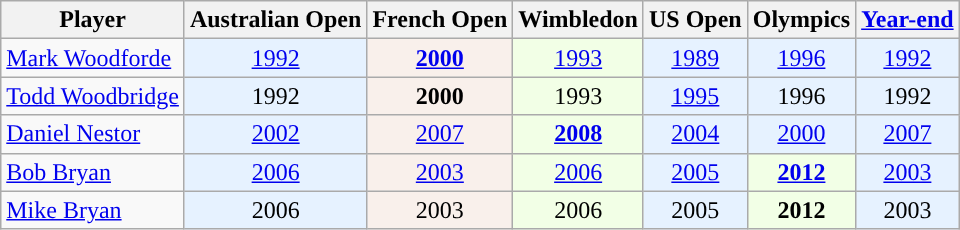<table class="wikitable nowrap" style="text-align:center">
<tr>
<th>Player</th>
<th>Australian Open</th>
<th>French Open</th>
<th>Wimbledon</th>
<th>US Open</th>
<th>Olympics</th>
<th><a href='#'>Year-end</a></th>
</tr>
<tr>
<td style="text-align: left;"> <a href='#'>Mark Woodforde</a></td>
<td style="background: #e6f2ff;"><a href='#'>1992</a></td>
<td style="background: #f9f0eb;"><strong><a href='#'>2000</a></strong></td>
<td style="background: #f2ffe6;"><a href='#'>1993</a></td>
<td style="background: #e6f2ff;"><a href='#'>1989</a></td>
<td style="background: #e6f2ff;"><a href='#'>1996</a></td>
<td style="background: #e6f2ff;"><a href='#'>1992</a></td>
</tr>
<tr>
<td style="text-align: left;"> <a href='#'>Todd Woodbridge</a></td>
<td style="background: #e6f2ff;">1992</td>
<td style="background: #f9f0eb;"><strong>2000</strong></td>
<td style="background: #f2ffe6;">1993</td>
<td style="background: #e6f2ff;"><a href='#'>1995</a></td>
<td style="background: #e6f2ff;">1996</td>
<td style="background: #e6f2ff;">1992</td>
</tr>
<tr>
<td style="text-align: left;"> <a href='#'>Daniel Nestor</a></td>
<td style="background: #e6f2ff;"><a href='#'>2002</a></td>
<td style="background: #f9f0eb;"><a href='#'>2007</a></td>
<td style="background: #f2ffe6;"><strong><a href='#'>2008</a></strong></td>
<td style="background: #e6f2ff;"><a href='#'>2004</a></td>
<td style="background: #e6f2ff;"><a href='#'>2000</a></td>
<td style="background: #e6f2ff;"><a href='#'>2007</a></td>
</tr>
<tr>
<td style="text-align: left;"> <a href='#'>Bob Bryan</a></td>
<td style="background: #e6f2ff;"><a href='#'>2006</a></td>
<td style="background: #f9f0eb;"><a href='#'>2003</a></td>
<td style="background: #f2ffe6;"><a href='#'>2006</a></td>
<td style="background: #e6f2ff;"><a href='#'>2005</a></td>
<td style="background: #f2ffe6;"><strong><a href='#'>2012</a></strong></td>
<td style="background: #e6f2ff;"><a href='#'>2003</a></td>
</tr>
<tr>
<td style="text-align: left;"> <a href='#'>Mike Bryan</a></td>
<td style="background: #e6f2ff;">2006</td>
<td style="background: #f9f0eb;">2003</td>
<td style="background: #f2ffe6;">2006</td>
<td style="background: #e6f2ff;">2005</td>
<td style="background: #f2ffe6;"><strong>2012</strong></td>
<td style="background: #e6f2ff;">2003</td>
</tr>
</table>
